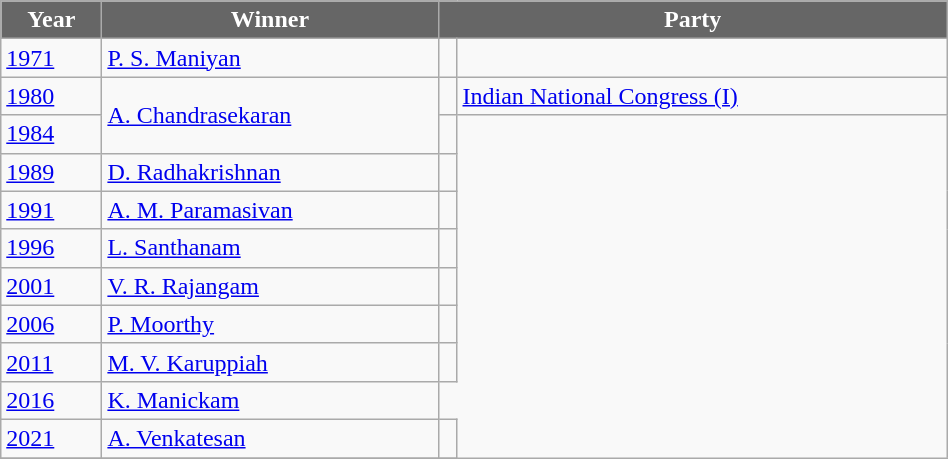<table class="wikitable" width="50%">
<tr>
<th style="background-color:#666666; color:white">Year</th>
<th style="background-color:#666666; color:white">Winner</th>
<th style="background-color:#666666; color:white" colspan="2">Party</th>
</tr>
<tr>
<td><a href='#'>1971</a></td>
<td><a href='#'>P. S. Maniyan</a></td>
<td></td>
</tr>
<tr>
<td><a href='#'>1980</a></td>
<td rowspan=2><a href='#'>A. Chandrasekaran</a></td>
<td></td>
<td><a href='#'>Indian National Congress (I)</a></td>
</tr>
<tr>
<td><a href='#'>1984</a></td>
<td></td>
</tr>
<tr>
<td><a href='#'>1989</a></td>
<td><a href='#'>D. Radhakrishnan</a></td>
<td></td>
</tr>
<tr>
<td><a href='#'>1991</a></td>
<td><a href='#'>A. M. Paramasivan</a></td>
<td></td>
</tr>
<tr>
<td><a href='#'>1996</a></td>
<td><a href='#'>L. Santhanam</a></td>
<td></td>
</tr>
<tr>
<td><a href='#'>2001</a></td>
<td><a href='#'>V. R. Rajangam</a></td>
<td></td>
</tr>
<tr>
<td><a href='#'>2006</a></td>
<td><a href='#'>P. Moorthy</a></td>
<td></td>
</tr>
<tr>
<td><a href='#'>2011</a></td>
<td><a href='#'>M. V. Karuppiah</a></td>
<td></td>
</tr>
<tr>
<td><a href='#'>2016</a></td>
<td><a href='#'>K. Manickam</a></td>
</tr>
<tr>
<td><a href='#'>2021</a></td>
<td><a href='#'>A. Venkatesan</a></td>
<td></td>
</tr>
<tr>
</tr>
</table>
